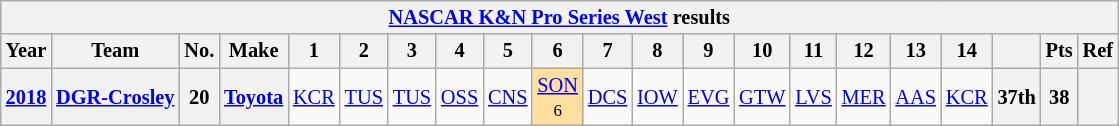<table class="wikitable" style="text-align:center; font-size:85%">
<tr>
<th colspan=21><a href='#'>NASCAR K&N Pro Series West</a> results</th>
</tr>
<tr>
<th>Year</th>
<th>Team</th>
<th>No.</th>
<th>Make</th>
<th>1</th>
<th>2</th>
<th>3</th>
<th>4</th>
<th>5</th>
<th>6</th>
<th>7</th>
<th>8</th>
<th>9</th>
<th>10</th>
<th>11</th>
<th>12</th>
<th>13</th>
<th>14</th>
<th></th>
<th>Pts</th>
<th>Ref</th>
</tr>
<tr>
<th><a href='#'>2018</a></th>
<th><a href='#'>DGR-Crosley</a></th>
<th>20</th>
<th><a href='#'>Toyota</a></th>
<td><a href='#'>KCR</a></td>
<td><a href='#'>TUS</a></td>
<td><a href='#'>TUS</a></td>
<td><a href='#'>OSS</a></td>
<td><a href='#'>CNS</a></td>
<td style="background:#FFDF9F;"><a href='#'>SON</a><br><small>6</small></td>
<td><a href='#'>DCS</a></td>
<td><a href='#'>IOW</a></td>
<td><a href='#'>EVG</a></td>
<td><a href='#'>GTW</a></td>
<td><a href='#'>LVS</a></td>
<td><a href='#'>MER</a></td>
<td><a href='#'>AAS</a></td>
<td><a href='#'>KCR</a></td>
<th>37th</th>
<th>38</th>
<th></th>
</tr>
</table>
